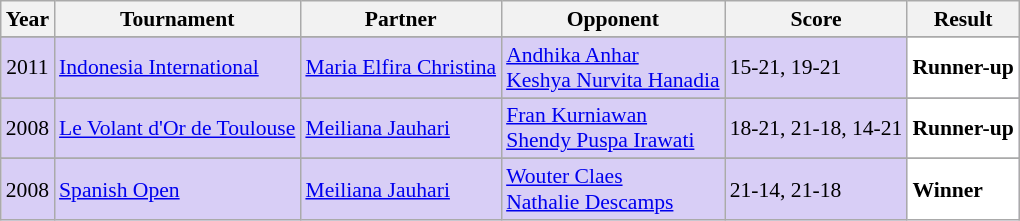<table class="sortable wikitable" style="font-size: 90%;">
<tr>
<th>Year</th>
<th>Tournament</th>
<th>Partner</th>
<th>Opponent</th>
<th>Score</th>
<th>Result</th>
</tr>
<tr>
</tr>
<tr style="background:#D8CEF6">
<td align="center">2011</td>
<td align="left"><a href='#'>Indonesia International</a></td>
<td align="left"> <a href='#'>Maria Elfira Christina</a></td>
<td align="left"> <a href='#'>Andhika Anhar</a><br> <a href='#'>Keshya Nurvita Hanadia</a></td>
<td align="left">15-21, 19-21</td>
<td style="text-align:left; background:white"> <strong>Runner-up</strong></td>
</tr>
<tr>
</tr>
<tr style="background:#D8CEF6">
<td align="center">2008</td>
<td align="left"><a href='#'>Le Volant d'Or de Toulouse</a></td>
<td align="left"> <a href='#'>Meiliana Jauhari</a></td>
<td align="left"> <a href='#'>Fran Kurniawan</a><br> <a href='#'>Shendy Puspa Irawati</a></td>
<td align="left">18-21, 21-18, 14-21</td>
<td style="text-align:left; background:white"> <strong>Runner-up</strong></td>
</tr>
<tr>
</tr>
<tr style="background:#D8CEF6">
<td align="center">2008</td>
<td align="left"><a href='#'>Spanish Open</a></td>
<td align="left"> <a href='#'>Meiliana Jauhari</a></td>
<td align="left"> <a href='#'>Wouter Claes</a><br> <a href='#'>Nathalie Descamps</a></td>
<td align="left">21-14, 21-18</td>
<td style="text-align:left; background:white"> <strong>Winner</strong></td>
</tr>
</table>
